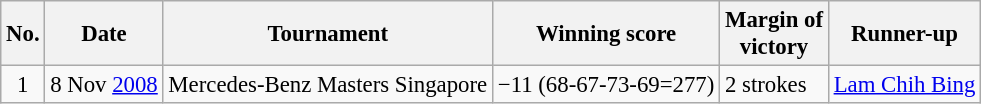<table class="wikitable" style="font-size:95%;">
<tr>
<th>No.</th>
<th>Date</th>
<th>Tournament</th>
<th>Winning score</th>
<th>Margin of<br>victory</th>
<th>Runner-up</th>
</tr>
<tr>
<td align=center>1</td>
<td align=right>8 Nov <a href='#'>2008</a></td>
<td>Mercedes-Benz Masters Singapore</td>
<td>−11 (68-67-73-69=277)</td>
<td>2 strokes</td>
<td> <a href='#'>Lam Chih Bing</a></td>
</tr>
</table>
